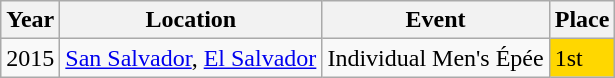<table class="wikitable">
<tr>
<th>Year</th>
<th>Location</th>
<th>Event</th>
<th>Place</th>
</tr>
<tr>
<td>2015</td>
<td rowspan="1" align="left"> <a href='#'>San Salvador</a>, <a href='#'>El Salvador</a></td>
<td>Individual Men's Épée</td>
<td bgcolor="gold">1st</td>
</tr>
</table>
